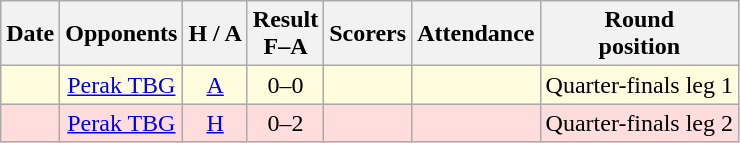<table class="wikitable" style="text-align:center">
<tr>
<th>Date</th>
<th>Opponents</th>
<th>H / A</th>
<th>Result<br>F–A</th>
<th>Scorers</th>
<th>Attendance</th>
<th>Round<br>position</th>
</tr>
<tr bgcolor="#fffddd">
<td></td>
<td><a href='#'>Perak TBG</a></td>
<td><a href='#'>A</a></td>
<td>0–0</td>
<td></td>
<td></td>
<td>Quarter-finals leg 1</td>
</tr>
<tr bgcolor="#ffdddd">
<td></td>
<td><a href='#'>Perak TBG</a></td>
<td><a href='#'>H</a></td>
<td>0–2</td>
<td></td>
<td></td>
<td>Quarter-finals leg 2</td>
</tr>
</table>
